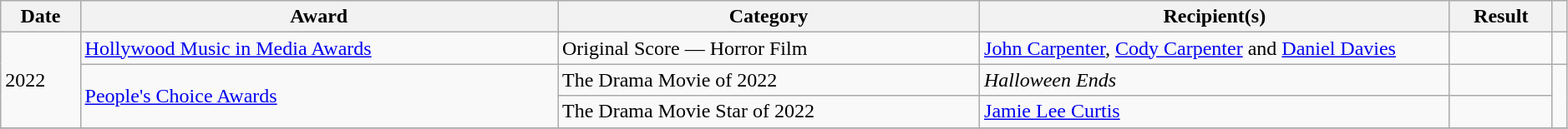<table class="wikitable sortable plainrowheaders" style="width: 99%;">
<tr>
<th scope="col">Date</th>
<th scope="col">Award</th>
<th scope="col">Category</th>
<th scope="col" style="width:30%;">Recipient(s)</th>
<th scope="col">Result</th>
<th scope="col" class="unsortable"></th>
</tr>
<tr>
<td rowspan="3">2022</td>
<td><a href='#'>Hollywood Music in Media Awards</a></td>
<td>Original Score — Horror Film</td>
<td><a href='#'>John Carpenter</a>, <a href='#'>Cody Carpenter</a> and <a href='#'>Daniel Davies</a></td>
<td></td>
<td style="text-align:center;"></td>
</tr>
<tr>
<td rowspan="2"><a href='#'>People's Choice Awards</a></td>
<td>The Drama Movie of 2022</td>
<td><em>Halloween Ends</em></td>
<td></td>
<td style="text-align:center;" rowspan="2"></td>
</tr>
<tr>
<td>The Drama Movie Star of 2022</td>
<td><a href='#'>Jamie Lee Curtis</a></td>
<td></td>
</tr>
<tr>
</tr>
</table>
